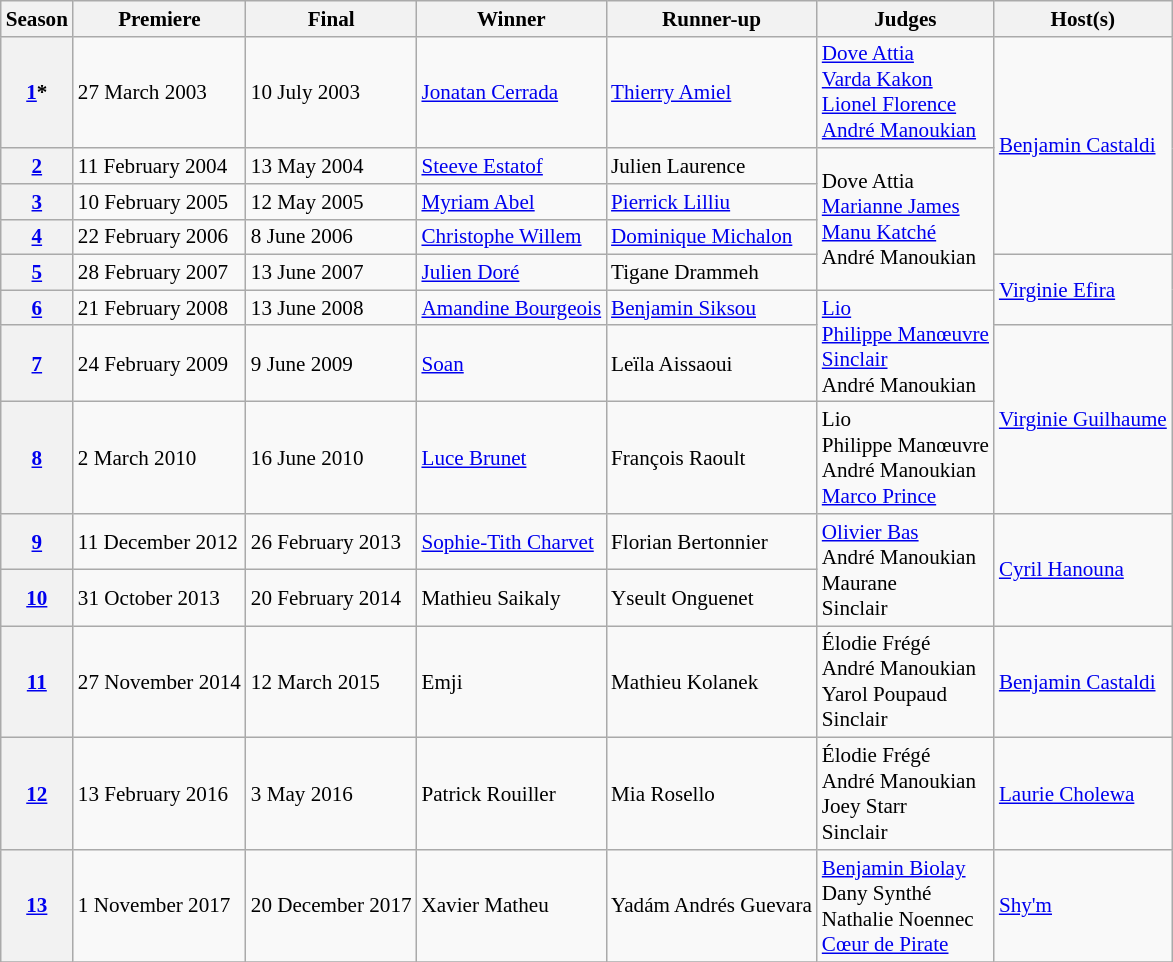<table class="wikitable" style="text-align:left; font-size:88%">
<tr>
<th scope="col">Season</th>
<th scope="col">Premiere</th>
<th scope="col">Final</th>
<th scope="col">Winner</th>
<th scope="col">Runner-up</th>
<th scope="col">Judges</th>
<th scope="col">Host(s)</th>
</tr>
<tr>
<th scope="row"><a href='#'>1</a>*</th>
<td>27 March 2003</td>
<td>10 July 2003</td>
<td><a href='#'>Jonatan Cerrada</a></td>
<td><a href='#'>Thierry Amiel</a></td>
<td><a href='#'>Dove Attia</a><br> <a href='#'>Varda Kakon</a> <br> <a href='#'>Lionel Florence</a> <br> <a href='#'>André Manoukian</a></td>
<td rowspan=4><a href='#'>Benjamin Castaldi</a></td>
</tr>
<tr>
<th scope="row"><a href='#'>2</a></th>
<td>11 February 2004</td>
<td>13 May 2004</td>
<td><a href='#'>Steeve Estatof</a></td>
<td>Julien Laurence</td>
<td rowspan=4>Dove Attia<br> <a href='#'>Marianne James</a> <br> <a href='#'>Manu Katché</a> <br> André Manoukian</td>
</tr>
<tr>
<th scope="row"><a href='#'>3</a></th>
<td>10 February 2005</td>
<td>12 May 2005</td>
<td><a href='#'>Myriam Abel</a></td>
<td><a href='#'>Pierrick Lilliu</a></td>
</tr>
<tr>
<th scope="row"><a href='#'>4</a></th>
<td>22 February 2006</td>
<td>8 June 2006</td>
<td><a href='#'>Christophe Willem</a></td>
<td><a href='#'>Dominique Michalon</a></td>
</tr>
<tr>
<th scope="row"><a href='#'>5</a></th>
<td>28 February 2007</td>
<td>13 June 2007</td>
<td><a href='#'>Julien Doré</a></td>
<td>Tigane Drammeh</td>
<td rowspan=2><a href='#'>Virginie Efira</a></td>
</tr>
<tr>
<th scope="row"><a href='#'>6</a></th>
<td>21 February 2008</td>
<td>13 June 2008</td>
<td><a href='#'>Amandine Bourgeois</a></td>
<td><a href='#'>Benjamin Siksou</a></td>
<td rowspan=2><a href='#'>Lio</a><br> <a href='#'>Philippe Manœuvre</a> <br><a href='#'>Sinclair</a><br> André Manoukian</td>
</tr>
<tr>
<th scope="row"><a href='#'>7</a></th>
<td>24 February 2009</td>
<td>9 June 2009</td>
<td><a href='#'>Soan</a></td>
<td>Leïla Aissaoui</td>
<td rowspan=2><a href='#'>Virginie Guilhaume</a></td>
</tr>
<tr>
<th scope="row"><a href='#'>8</a></th>
<td>2 March 2010</td>
<td>16 June 2010</td>
<td><a href='#'>Luce Brunet</a></td>
<td>François Raoult</td>
<td>Lio<br> Philippe Manœuvre <br> André Manoukian<br><a href='#'>Marco Prince</a></td>
</tr>
<tr>
<th scope="row"><a href='#'>9</a></th>
<td>11 December 2012</td>
<td>26 February 2013</td>
<td><a href='#'>Sophie-Tith Charvet</a></td>
<td>Florian Bertonnier</td>
<td rowspan=2><a href='#'>Olivier Bas</a> <br> André Manoukian <br> Maurane <br> Sinclair</td>
<td rowspan=2><a href='#'>Cyril Hanouna</a></td>
</tr>
<tr>
<th scope="row"><a href='#'>10</a></th>
<td>31 October 2013</td>
<td>20 February 2014</td>
<td>Mathieu Saikaly</td>
<td>Yseult Onguenet</td>
</tr>
<tr>
<th scope="row"><a href='#'>11</a></th>
<td>27 November 2014</td>
<td>12 March 2015</td>
<td>Emji</td>
<td>Mathieu Kolanek</td>
<td>Élodie Frégé <br>André Manoukian <br> Yarol Poupaud <br> Sinclair</td>
<td><a href='#'>Benjamin Castaldi</a></td>
</tr>
<tr>
<th scope="row"><a href='#'>12</a></th>
<td>13 February 2016</td>
<td>3 May 2016</td>
<td>Patrick Rouiller</td>
<td>Mia Rosello</td>
<td>Élodie Frégé <br>André Manoukian <br> Joey Starr <br> Sinclair</td>
<td><a href='#'>Laurie Cholewa</a></td>
</tr>
<tr>
<th scope="row"><a href='#'>13</a></th>
<td>1 November 2017</td>
<td>20 December 2017</td>
<td>Xavier Matheu</td>
<td>Yadám Andrés Guevara</td>
<td><a href='#'>Benjamin Biolay</a> <br>Dany Synthé <br>Nathalie Noennec <br><a href='#'>Cœur de Pirate</a></td>
<td><a href='#'>Shy'm</a></td>
</tr>
<tr>
</tr>
</table>
